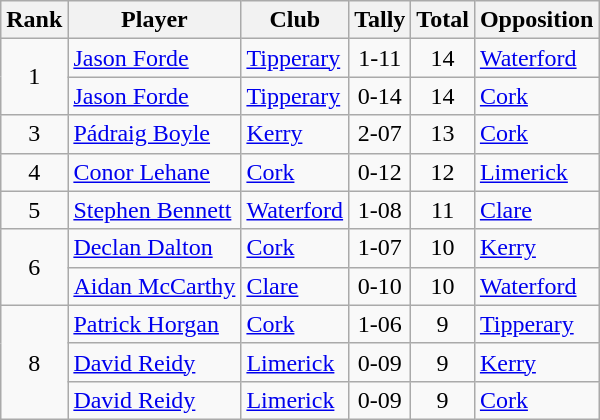<table class="wikitable">
<tr>
<th>Rank</th>
<th>Player</th>
<th>Club</th>
<th>Tally</th>
<th>Total</th>
<th>Opposition</th>
</tr>
<tr>
<td rowspan="2" style="text-align:center;">1</td>
<td><a href='#'>Jason Forde</a></td>
<td><a href='#'>Tipperary</a></td>
<td align=center>1-11</td>
<td align=center>14</td>
<td><a href='#'>Waterford</a></td>
</tr>
<tr>
<td><a href='#'>Jason Forde</a></td>
<td><a href='#'>Tipperary</a></td>
<td align=center>0-14</td>
<td align=center>14</td>
<td><a href='#'>Cork</a></td>
</tr>
<tr>
<td rowspan="1" style="text-align:center;">3</td>
<td><a href='#'>Pádraig Boyle</a></td>
<td><a href='#'>Kerry</a></td>
<td align=center>2-07</td>
<td align=center>13</td>
<td><a href='#'>Cork</a></td>
</tr>
<tr>
<td rowspan="1" style="text-align:center;">4</td>
<td><a href='#'>Conor Lehane</a></td>
<td><a href='#'>Cork</a></td>
<td align=center>0-12</td>
<td align=center>12</td>
<td><a href='#'>Limerick</a></td>
</tr>
<tr>
<td rowspan="1" style="text-align:center;">5</td>
<td><a href='#'>Stephen Bennett</a></td>
<td><a href='#'>Waterford</a></td>
<td align=center>1-08</td>
<td align=center>11</td>
<td><a href='#'>Clare</a></td>
</tr>
<tr>
<td rowspan="2" style="text-align:center;">6</td>
<td><a href='#'>Declan Dalton</a></td>
<td><a href='#'>Cork</a></td>
<td align=center>1-07</td>
<td align=center>10</td>
<td><a href='#'>Kerry</a></td>
</tr>
<tr>
<td><a href='#'>Aidan McCarthy</a></td>
<td><a href='#'>Clare</a></td>
<td align=center>0-10</td>
<td align=center>10</td>
<td><a href='#'>Waterford</a></td>
</tr>
<tr>
<td rowspan="3" style="text-align:center;">8</td>
<td><a href='#'>Patrick Horgan</a></td>
<td><a href='#'>Cork</a></td>
<td align=center>1-06</td>
<td align=center>9</td>
<td><a href='#'>Tipperary</a></td>
</tr>
<tr>
<td><a href='#'>David Reidy</a></td>
<td><a href='#'>Limerick</a></td>
<td align=center>0-09</td>
<td align=center>9</td>
<td><a href='#'>Kerry</a></td>
</tr>
<tr>
<td><a href='#'>David Reidy</a></td>
<td><a href='#'>Limerick</a></td>
<td align=center>0-09</td>
<td align=center>9</td>
<td><a href='#'>Cork</a></td>
</tr>
</table>
